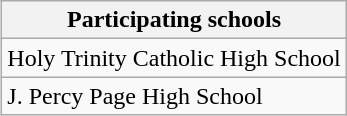<table class="wikitable" align=right>
<tr>
<th>Participating schools</th>
</tr>
<tr>
<td>Holy Trinity Catholic High School</td>
</tr>
<tr>
<td>J. Percy Page High School</td>
</tr>
</table>
